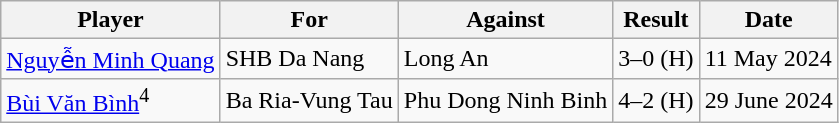<table class="wikitable">
<tr>
<th>Player</th>
<th>For</th>
<th>Against</th>
<th style="text-align:center">Result</th>
<th>Date</th>
</tr>
<tr>
<td> <a href='#'>Nguyễn Minh Quang</a></td>
<td>SHB Da Nang</td>
<td>Long An</td>
<td>3–0 (H)</td>
<td>11 May 2024</td>
</tr>
<tr>
<td> <a href='#'>Bùi Văn Bình</a><sup>4</sup></td>
<td>Ba Ria-Vung Tau</td>
<td>Phu Dong Ninh Binh</td>
<td>4–2 (H)</td>
<td>29 June 2024</td>
</tr>
</table>
